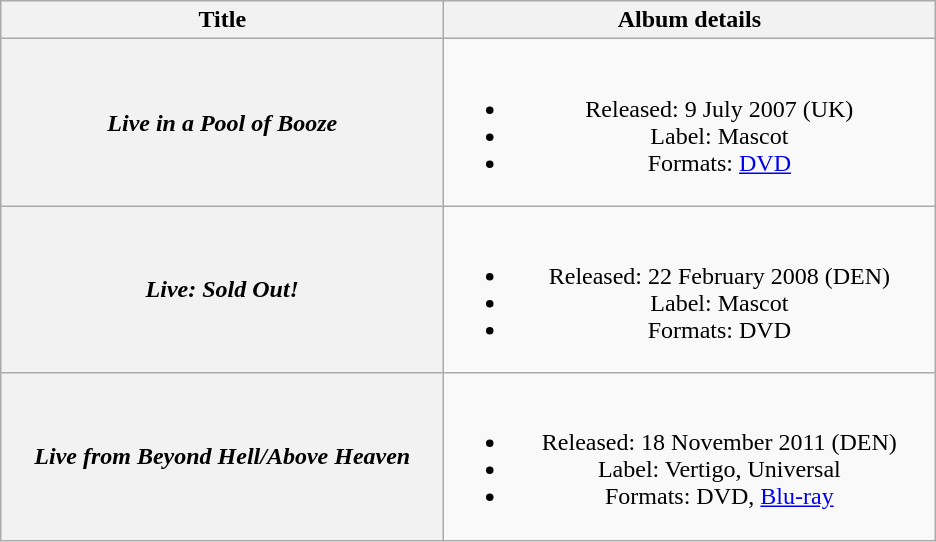<table class="wikitable plainrowheaders" style="text-align:center;">
<tr>
<th scope="col" style="width:18em;">Title</th>
<th scope="col" style="width:20em;">Album details</th>
</tr>
<tr>
<th scope="row"><em>Live in a Pool of Booze</em></th>
<td><br><ul><li>Released: 9 July 2007 <span>(UK)</span></li><li>Label: Mascot</li><li>Formats: <a href='#'>DVD</a></li></ul></td>
</tr>
<tr>
<th scope="row"><em>Live: Sold Out!</em></th>
<td><br><ul><li>Released: 22 February 2008 <span>(DEN)</span></li><li>Label: Mascot</li><li>Formats: DVD</li></ul></td>
</tr>
<tr>
<th scope="row"><em>Live from Beyond Hell/Above Heaven</em></th>
<td><br><ul><li>Released: 18 November 2011 <span>(DEN)</span></li><li>Label: Vertigo, Universal</li><li>Formats: DVD, <a href='#'>Blu-ray</a></li></ul></td>
</tr>
</table>
